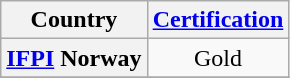<table class="wikitable plainrowheaders sortable" style="text-align:center;">
<tr>
<th scope="col">Country</th>
<th scope="col"><a href='#'>Certification</a></th>
</tr>
<tr>
<th scope="row"><a href='#'>IFPI</a> Norway</th>
<td>Gold</td>
</tr>
<tr>
</tr>
</table>
